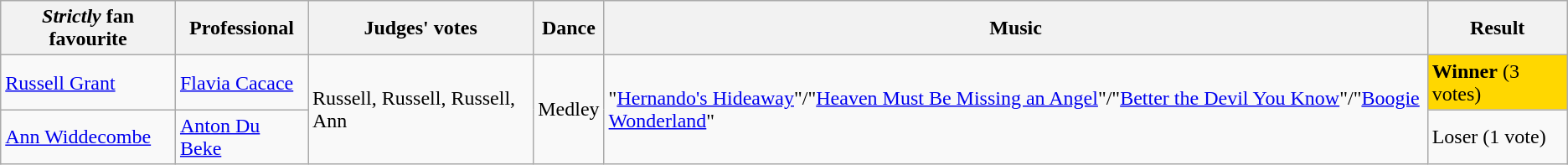<table class="wikitable sortable">
<tr>
<th><em>Strictly</em> fan favourite</th>
<th>Professional</th>
<th>Judges' votes</th>
<th>Dance</th>
<th>Music</th>
<th>Result</th>
</tr>
<tr>
<td><a href='#'>Russell Grant</a></td>
<td><a href='#'>Flavia Cacace</a></td>
<td rowspan=2>Russell, Russell, Russell, Ann</td>
<td rowspan=2>Medley</td>
<td rowspan=2>"<a href='#'>Hernando's Hideaway</a>"/"<a href='#'>Heaven Must Be Missing an Angel</a>"/"<a href='#'>Better the Devil You Know</a>"/"<a href='#'>Boogie Wonderland</a>"</td>
<td style="background:gold"><strong>Winner</strong> (3 votes)</td>
</tr>
<tr>
<td><a href='#'>Ann Widdecombe</a></td>
<td><a href='#'>Anton Du Beke</a></td>
<td>Loser (1 vote)</td>
</tr>
</table>
